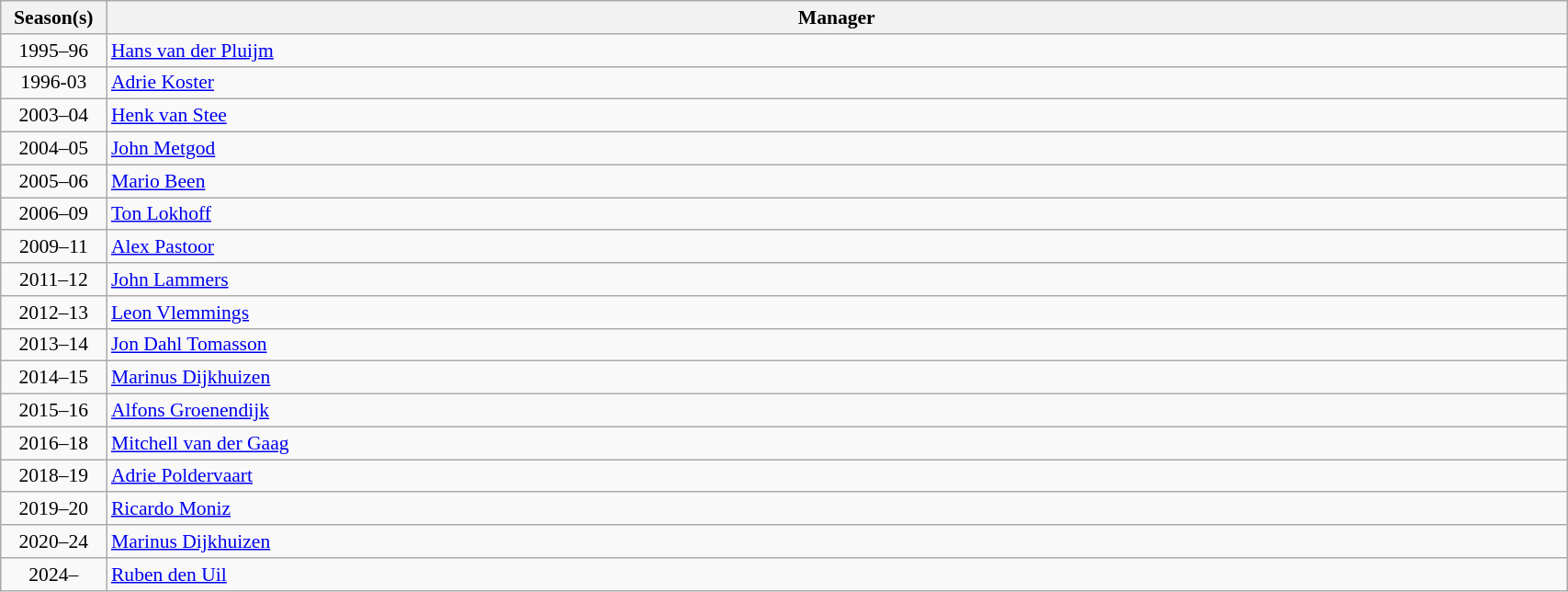<table class="wikitable" width="90%" style="font-size: 90%">
<tr>
<th width="70">Season(s)</th>
<th>Manager</th>
</tr>
<tr>
<td align="center">1995–96</td>
<td> <a href='#'>Hans van der Pluijm</a></td>
</tr>
<tr>
<td align="center">1996-03</td>
<td> <a href='#'>Adrie Koster</a></td>
</tr>
<tr>
<td align="center">2003–04</td>
<td> <a href='#'>Henk van Stee</a></td>
</tr>
<tr>
<td align="center">2004–05</td>
<td> <a href='#'>John Metgod</a></td>
</tr>
<tr>
<td align="center">2005–06</td>
<td> <a href='#'>Mario Been</a></td>
</tr>
<tr>
<td align="center">2006–09</td>
<td> <a href='#'>Ton Lokhoff</a></td>
</tr>
<tr>
<td align="center">2009–11</td>
<td> <a href='#'>Alex Pastoor</a></td>
</tr>
<tr>
<td align="center">2011–12</td>
<td> <a href='#'>John Lammers</a></td>
</tr>
<tr>
<td align="center">2012–13</td>
<td> <a href='#'>Leon Vlemmings</a></td>
</tr>
<tr>
<td align="center">2013–14</td>
<td> <a href='#'>Jon Dahl Tomasson</a></td>
</tr>
<tr>
<td align="center">2014–15</td>
<td> <a href='#'>Marinus Dijkhuizen</a></td>
</tr>
<tr>
<td align="center">2015–16</td>
<td> <a href='#'>Alfons Groenendijk</a></td>
</tr>
<tr>
<td align="center">2016–18</td>
<td> <a href='#'>Mitchell van der Gaag</a></td>
</tr>
<tr>
<td align="center">2018–19</td>
<td> <a href='#'>Adrie Poldervaart</a></td>
</tr>
<tr>
<td align="center">2019–20</td>
<td> <a href='#'>Ricardo Moniz</a></td>
</tr>
<tr>
<td align="center">2020–24</td>
<td> <a href='#'>Marinus Dijkhuizen</a></td>
</tr>
<tr>
<td align="center">2024–</td>
<td> <a href='#'>Ruben den Uil</a></td>
</tr>
</table>
